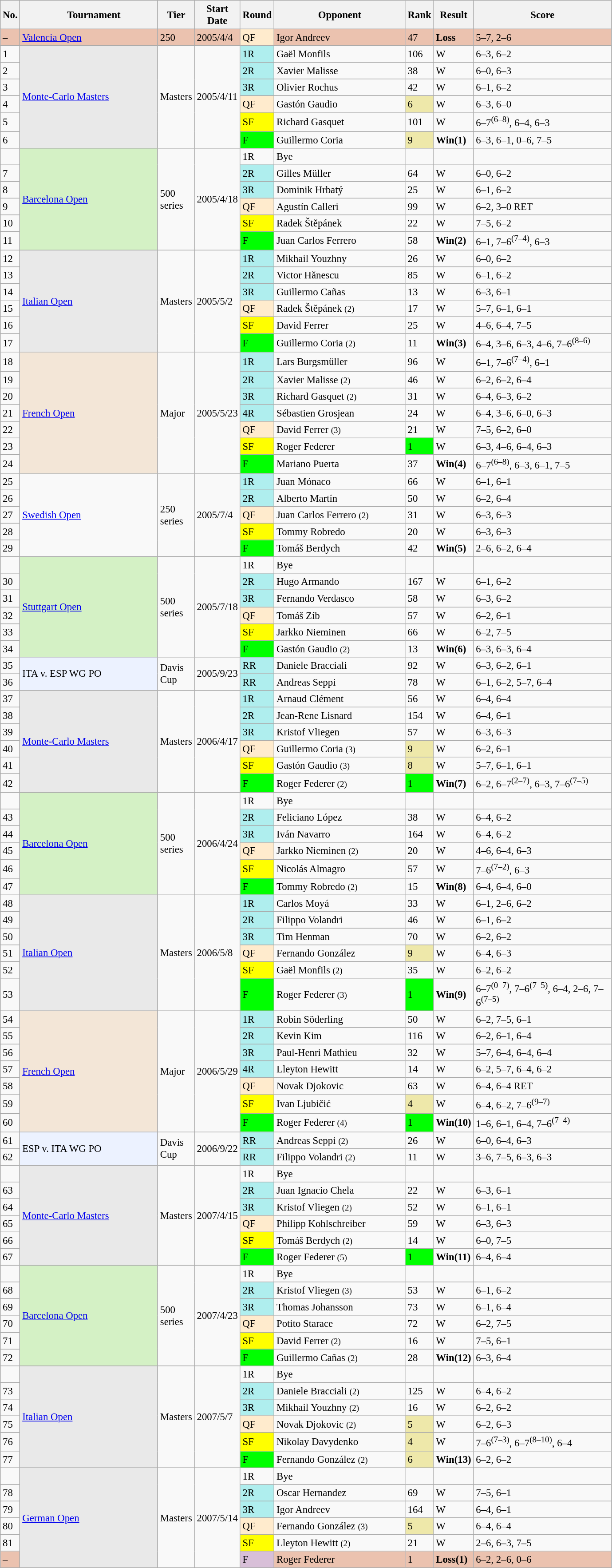<table class="wikitable sortable" style=font-size:95%>
<tr>
<th>No.</th>
<th width="200">    Tournament</th>
<th width="33">Tier</th>
<th width="50">Start<br>Date</th>
<th>Round</th>
<th width="190">Opponent</th>
<th data-sort-type="number">Rank</th>
<th>Result</th>
<th width="200">Score</th>
</tr>
<tr style="background:#ebc2af;">
<td data-sort-value="1">–</td>
<td><a href='#'>Valencia Open</a></td>
<td>250</td>
<td>2005/4/4</td>
<td bgcolor=ffebcd>QF</td>
<td> Igor Andreev</td>
<td data-sort-value="47">47</td>
<td><strong>Loss</strong></td>
<td>5–7, 2–6</td>
</tr>
<tr>
<td data-sort-value="2">1</td>
<td bgcolor=#E9E9E9 rowspan=6><a href='#'>Monte-Carlo Masters</a></td>
<td rowspan="6">Masters</td>
<td rowspan=6>2005/4/11</td>
<td bgcolor=afeeee>1R</td>
<td> Gaël Monfils</td>
<td>106</td>
<td>W</td>
<td>6–3, 6–2</td>
</tr>
<tr>
<td data-sort-value="3">2</td>
<td bgcolor=afeeee>2R</td>
<td> Xavier Malisse</td>
<td>38</td>
<td>W</td>
<td>6–0, 6–3</td>
</tr>
<tr>
<td data-sort-value="4">3</td>
<td bgcolor=afeeee>3R</td>
<td> Olivier Rochus</td>
<td>42</td>
<td>W</td>
<td>6–1, 6–2</td>
</tr>
<tr>
<td data-sort-value="5">4</td>
<td bgcolor=ffebcd>QF</td>
<td> Gastón Gaudio</td>
<td bgcolor=EEE8AA>6</td>
<td>W</td>
<td>6–3, 6–0</td>
</tr>
<tr>
<td data-sort-value="6">5</td>
<td style="background:yellow;">SF</td>
<td> Richard Gasquet</td>
<td>101</td>
<td>W</td>
<td>6–7<sup>(6–8)</sup>, 6–4, 6–3</td>
</tr>
<tr>
<td data-sort-value="7">6</td>
<td bgcolor=lime>F</td>
<td> Guillermo Coria</td>
<td bgcolor=EEE8AA>9</td>
<td><strong>Win(1)</strong></td>
<td>6–3, 6–1, 0–6, 7–5</td>
</tr>
<tr>
<td data-sort-value="8"></td>
<td rowspan=6 bgcolor=#D4F1C5><a href='#'>Barcelona Open</a></td>
<td rowspan="6">500 series</td>
<td rowspan=6>2005/4/18</td>
<td>1R</td>
<td>Bye</td>
<td></td>
<td></td>
<td></td>
</tr>
<tr>
<td data-sort-value="9">7</td>
<td bgcolor=afeeee>2R</td>
<td> Gilles Müller</td>
<td>64</td>
<td>W</td>
<td>6–0, 6–2</td>
</tr>
<tr>
<td data-sort-value="10">8</td>
<td bgcolor=afeeee>3R</td>
<td> Dominik Hrbatý</td>
<td>25</td>
<td>W</td>
<td>6–1, 6–2</td>
</tr>
<tr>
<td data-sort-value="11">9</td>
<td bgcolor=ffebcd>QF</td>
<td> Agustín Calleri</td>
<td>99</td>
<td>W</td>
<td>6–2, 3–0 RET</td>
</tr>
<tr>
<td data-sort-value="12">10</td>
<td style="background:yellow;">SF</td>
<td> Radek Štěpánek</td>
<td>22</td>
<td>W</td>
<td>7–5, 6–2</td>
</tr>
<tr>
<td data-sort-value="13">11</td>
<td bgcolor=lime>F</td>
<td> Juan Carlos Ferrero</td>
<td>58</td>
<td><strong>Win(2)</strong></td>
<td>6–1, 7–6<sup>(7–4)</sup>, 6–3</td>
</tr>
<tr>
<td data-sort-value="14">12</td>
<td rowspan=6 bgcolor=#E9E9E9><a href='#'>Italian Open</a></td>
<td rowspan="6">Masters</td>
<td rowspan=6>2005/5/2</td>
<td bgcolor=afeeee>1R</td>
<td> Mikhail Youzhny</td>
<td>26</td>
<td>W</td>
<td>6–0, 6–2</td>
</tr>
<tr>
<td data-sort-value="15">13</td>
<td bgcolor=afeeee>2R</td>
<td> Victor Hănescu</td>
<td>85</td>
<td>W</td>
<td>6–1, 6–2</td>
</tr>
<tr>
<td data-sort-value="16">14</td>
<td bgcolor=afeeee>3R</td>
<td> Guillermo Cañas</td>
<td>13</td>
<td>W</td>
<td>6–3, 6–1</td>
</tr>
<tr>
<td data-sort-value="17">15</td>
<td bgcolor=ffebcd>QF</td>
<td> Radek Štěpánek <small>(2)</small></td>
<td>17</td>
<td>W</td>
<td>5–7, 6–1, 6–1</td>
</tr>
<tr>
<td data-sort-value="18">16</td>
<td style="background:yellow;">SF</td>
<td> David Ferrer</td>
<td>25</td>
<td>W</td>
<td>4–6, 6–4, 7–5</td>
</tr>
<tr>
<td data-sort-value="19">17</td>
<td bgcolor=lime>F</td>
<td> Guillermo Coria <small>(2)</small></td>
<td>11</td>
<td><strong>Win(3)</strong></td>
<td>6–4, 3–6, 6–3, 4–6, 7–6<sup>(8–6)</sup></td>
</tr>
<tr>
<td data-sort-value="20">18</td>
<td bgcolor=#F3E6D7 rowspan=7><a href='#'>French Open</a></td>
<td rowspan="7">Major</td>
<td rowspan=7>2005/5/23</td>
<td bgcolor=afeeee>1R</td>
<td> Lars Burgsmüller</td>
<td>96</td>
<td>W</td>
<td>6–1, 7–6<sup>(7–4)</sup>, 6–1</td>
</tr>
<tr>
<td data-sort-value="21">19</td>
<td bgcolor=afeeee>2R</td>
<td> Xavier Malisse <small>(2)</small></td>
<td>46</td>
<td>W</td>
<td>6–2, 6–2, 6–4</td>
</tr>
<tr>
<td data-sort-value="22">20</td>
<td bgcolor=afeeee>3R</td>
<td> Richard Gasquet <small>(2)</small></td>
<td>31</td>
<td>W</td>
<td>6–4, 6–3, 6–2</td>
</tr>
<tr>
<td data-sort-value="23">21</td>
<td bgcolor=afeeee>4R</td>
<td> Sébastien Grosjean</td>
<td>24</td>
<td>W</td>
<td>6–4, 3–6, 6–0, 6–3</td>
</tr>
<tr>
<td data-sort-value="24">22</td>
<td bgcolor=ffebcd>QF</td>
<td> David Ferrer <small>(3)</small></td>
<td>21</td>
<td>W</td>
<td>7–5, 6–2, 6–0</td>
</tr>
<tr>
<td data-sort-value="25">23</td>
<td style="background:yellow;">SF</td>
<td> Roger Federer</td>
<td bgcolor=lime>1</td>
<td>W</td>
<td>6–3, 4–6, 6–4, 6–3</td>
</tr>
<tr>
<td data-sort-value="26">24</td>
<td bgcolor=lime>F</td>
<td> Mariano Puerta</td>
<td>37</td>
<td><strong>Win(4)</strong></td>
<td>6–7<sup>(6–8)</sup>, 6–3, 6–1, 7–5</td>
</tr>
<tr>
<td data-sort-value="27">25</td>
<td rowspan=5><a href='#'>Swedish Open</a></td>
<td rowspan="5">250 series</td>
<td rowspan=5>2005/7/4</td>
<td bgcolor=afeeee>1R</td>
<td> Juan Mónaco</td>
<td>66</td>
<td>W</td>
<td>6–1, 6–1</td>
</tr>
<tr>
<td data-sort-value="28">26</td>
<td bgcolor=afeeee>2R</td>
<td> Alberto Martín</td>
<td>50</td>
<td>W</td>
<td>6–2, 6–4</td>
</tr>
<tr>
<td data-sort-value="29">27</td>
<td bgcolor=ffebcd>QF</td>
<td> Juan Carlos Ferrero <small>(2)</small></td>
<td>31</td>
<td>W</td>
<td>6–3, 6–3</td>
</tr>
<tr>
<td data-sort-value="30">28</td>
<td style="background:yellow;">SF</td>
<td> Tommy Robredo</td>
<td>20</td>
<td>W</td>
<td>6–3, 6–3</td>
</tr>
<tr>
<td data-sort-value="31">29</td>
<td bgcolor=lime>F</td>
<td> Tomáš Berdych</td>
<td>42</td>
<td><strong>Win(5)</strong></td>
<td>2–6, 6–2, 6–4</td>
</tr>
<tr>
<td data-sort-value="32"></td>
<td bgcolor=#D4F1C5 rowspan=6><a href='#'>Stuttgart Open</a></td>
<td rowspan="6">500 series</td>
<td rowspan=6>2005/7/18</td>
<td>1R</td>
<td>Bye</td>
<td></td>
<td></td>
<td></td>
</tr>
<tr>
<td data-sort-value="33">30</td>
<td bgcolor=afeeee>2R</td>
<td> Hugo Armando</td>
<td>167</td>
<td>W</td>
<td>6–1, 6–2</td>
</tr>
<tr>
<td data-sort-value="34">31</td>
<td bgcolor=afeeee>3R</td>
<td> Fernando Verdasco</td>
<td>58</td>
<td>W</td>
<td>6–3, 6–2</td>
</tr>
<tr>
<td data-sort-value="35">32</td>
<td bgcolor=ffebcd>QF</td>
<td> Tomáš Zíb</td>
<td>57</td>
<td>W</td>
<td>6–2, 6–1</td>
</tr>
<tr>
<td data-sort-value="36">33</td>
<td style="background:yellow;">SF</td>
<td> Jarkko Nieminen</td>
<td>66</td>
<td>W</td>
<td>6–2, 7–5</td>
</tr>
<tr>
<td data-sort-value="37">34</td>
<td bgcolor=lime>F</td>
<td> Gastón Gaudio <small>(2)</small></td>
<td>13</td>
<td><strong>Win(6)</strong></td>
<td>6–3, 6–3, 6–4</td>
</tr>
<tr>
<td data-sort-value="38">35</td>
<td bgcolor=#ECF2FF rowspan=2>ITA v. ESP WG PO</td>
<td rowspan="2">Davis Cup</td>
<td rowspan=2>2005/9/23</td>
<td bgcolor=afeeee>RR</td>
<td> Daniele Bracciali</td>
<td>92</td>
<td>W</td>
<td>6–3, 6–2, 6–1</td>
</tr>
<tr>
<td data-sort-value="39">36</td>
<td bgcolor=afeeee>RR</td>
<td> Andreas Seppi</td>
<td>78</td>
<td>W</td>
<td>6–1, 6–2, 5–7, 6–4</td>
</tr>
<tr>
<td data-sort-value="40">37</td>
<td bgcolor=#E9E9E9 rowspan=6><a href='#'>Monte-Carlo Masters</a></td>
<td rowspan="6">Masters</td>
<td rowspan=6>2006/4/17</td>
<td bgcolor=afeeee>1R</td>
<td> Arnaud Clément</td>
<td>56</td>
<td>W</td>
<td>6–4, 6–4</td>
</tr>
<tr>
<td data-sort-value="41">38</td>
<td bgcolor=afeeee>2R</td>
<td> Jean-Rene Lisnard</td>
<td>154</td>
<td>W</td>
<td>6–4, 6–1</td>
</tr>
<tr>
<td data-sort-value="42">39</td>
<td bgcolor=afeeee>3R</td>
<td> Kristof Vliegen</td>
<td>57</td>
<td>W</td>
<td>6–3, 6–3</td>
</tr>
<tr>
<td data-sort-value="43">40</td>
<td bgcolor=ffebcd>QF</td>
<td> Guillermo Coria <small>(3)</small></td>
<td bgcolor=EEE8AA>9</td>
<td>W</td>
<td>6–2, 6–1</td>
</tr>
<tr>
<td data-sort-value="44">41</td>
<td style="background:yellow;">SF</td>
<td> Gastón Gaudio <small>(3)</small></td>
<td bgcolor=EEE8AA>8</td>
<td>W</td>
<td>5–7, 6–1, 6–1</td>
</tr>
<tr>
<td data-sort-value="45">42</td>
<td bgcolor=lime>F</td>
<td> Roger Federer <small>(2)</small></td>
<td bgcolor=lime>1</td>
<td><strong>Win(7)</strong></td>
<td>6–2, 6–7<sup>(2–7)</sup>, 6–3, 7–6<sup>(7–5)</sup></td>
</tr>
<tr>
<td data-sort-value="46"></td>
<td bgcolor=#D4F1C5 rowspan=6><a href='#'>Barcelona Open</a></td>
<td rowspan="6">500 series</td>
<td rowspan=6>2006/4/24</td>
<td>1R</td>
<td>Bye</td>
<td></td>
<td></td>
<td></td>
</tr>
<tr>
<td data-sort-value="47">43</td>
<td bgcolor=afeeee>2R</td>
<td> Feliciano López</td>
<td>38</td>
<td>W</td>
<td>6–4, 6–2</td>
</tr>
<tr>
<td data-sort-value="48">44</td>
<td bgcolor=afeeee>3R</td>
<td> Iván Navarro</td>
<td>164</td>
<td>W</td>
<td>6–4, 6–2</td>
</tr>
<tr>
<td data-sort-value="49">45</td>
<td bgcolor=ffebcd>QF</td>
<td> Jarkko Nieminen <small>(2)</small></td>
<td>20</td>
<td>W</td>
<td>4–6, 6–4, 6–3</td>
</tr>
<tr>
<td data-sort-value="50">46</td>
<td style="background:yellow;">SF</td>
<td> Nicolás Almagro</td>
<td>57</td>
<td>W</td>
<td>7–6<sup>(7–2)</sup>, 6–3</td>
</tr>
<tr>
<td data-sort-value="51">47</td>
<td bgcolor=lime>F</td>
<td> Tommy Robredo <small>(2)</small></td>
<td>15</td>
<td><strong>Win(8)</strong></td>
<td>6–4, 6–4, 6–0</td>
</tr>
<tr>
<td data-sort-value="52">48</td>
<td bgcolor=#E9E9E9 rowspan=6><a href='#'>Italian Open</a></td>
<td rowspan="6">Masters</td>
<td rowspan=6>2006/5/8</td>
<td bgcolor=afeeee>1R</td>
<td> Carlos Moyá</td>
<td>33</td>
<td>W</td>
<td>6–1, 2–6, 6–2</td>
</tr>
<tr>
<td data-sort-value="53">49</td>
<td bgcolor=afeeee>2R</td>
<td> Filippo Volandri</td>
<td>46</td>
<td>W</td>
<td>6–1, 6–2</td>
</tr>
<tr>
<td data-sort-value="54">50</td>
<td bgcolor=afeeee>3R</td>
<td> Tim Henman</td>
<td>70</td>
<td>W</td>
<td>6–2, 6–2</td>
</tr>
<tr>
<td data-sort-value="55">51</td>
<td bgcolor=ffebcd>QF</td>
<td> Fernando González</td>
<td bgcolor=EEE8AA>9</td>
<td>W</td>
<td>6–4, 6–3</td>
</tr>
<tr>
<td data-sort-value="56">52</td>
<td style="background:yellow;">SF</td>
<td> Gaël Monfils <small>(2)</small></td>
<td>35</td>
<td>W</td>
<td>6–2, 6–2</td>
</tr>
<tr>
<td data-sort-value="57">53</td>
<td bgcolor=lime>F</td>
<td> Roger Federer <small>(3)</small></td>
<td bgcolor=lime>1</td>
<td><strong>Win(9)</strong></td>
<td>6–7<sup>(0–7)</sup>, 7–6<sup>(7–5)</sup>, 6–4, 2–6, 7–6<sup>(7–5)</sup></td>
</tr>
<tr>
<td data-sort-value="58">54</td>
<td bgcolor=#F3E6D7 rowspan=7><a href='#'>French Open</a></td>
<td rowspan="7">Major</td>
<td rowspan=7>2006/5/29</td>
<td bgcolor=afeeee>1R</td>
<td> Robin Söderling</td>
<td>50</td>
<td>W</td>
<td>6–2, 7–5, 6–1</td>
</tr>
<tr>
<td data-sort-value="59">55</td>
<td bgcolor=afeeee>2R</td>
<td> Kevin Kim</td>
<td>116</td>
<td>W</td>
<td>6–2, 6–1, 6–4</td>
</tr>
<tr>
<td data-sort-value="60">56</td>
<td bgcolor=afeeee>3R</td>
<td> Paul-Henri Mathieu</td>
<td>32</td>
<td>W</td>
<td>5–7, 6–4, 6–4, 6–4</td>
</tr>
<tr>
<td data-sort-value="61">57</td>
<td bgcolor=afeeee>4R</td>
<td> Lleyton Hewitt</td>
<td>14</td>
<td>W</td>
<td>6–2, 5–7, 6–4, 6–2</td>
</tr>
<tr>
<td data-sort-value="62">58</td>
<td bgcolor=ffebcd>QF</td>
<td> Novak Djokovic</td>
<td>63</td>
<td>W</td>
<td>6–4, 6–4 RET</td>
</tr>
<tr>
<td data-sort-value="63">59</td>
<td style="background:yellow;">SF</td>
<td> Ivan Ljubičić</td>
<td bgcolor=EEE8AA>4</td>
<td>W</td>
<td>6–4, 6–2, 7–6<sup>(9–7)</sup></td>
</tr>
<tr>
<td data-sort-value="64">60</td>
<td bgcolor=lime>F</td>
<td> Roger Federer <small>(4)</small></td>
<td bgcolor=lime>1</td>
<td><strong>Win(10)</strong></td>
<td>1–6, 6–1, 6–4, 7–6<sup>(7–4)</sup></td>
</tr>
<tr>
<td data-sort-value="65">61</td>
<td bgcolor=#ECF2FF rowspan=2>ESP v. ITA WG PO</td>
<td rowspan="2">Davis Cup</td>
<td rowspan=2>2006/9/22</td>
<td bgcolor=afeeee>RR</td>
<td> Andreas Seppi <small>(2)</small></td>
<td>26</td>
<td>W</td>
<td>6–0, 6–4, 6–3</td>
</tr>
<tr>
<td data-sort-value="66">62</td>
<td bgcolor=afeeee>RR</td>
<td> Filippo Volandri <small>(2)</small></td>
<td>11</td>
<td>W</td>
<td>3–6, 7–5, 6–3, 6–3</td>
</tr>
<tr>
<td data-sort-value="67"></td>
<td bgcolor=#E9E9E9 rowspan=6><a href='#'>Monte-Carlo Masters</a></td>
<td rowspan="6">Masters</td>
<td rowspan=6>2007/4/15</td>
<td>1R</td>
<td>Bye</td>
<td></td>
<td></td>
<td></td>
</tr>
<tr>
<td data-sort-value="68">63</td>
<td bgcolor=afeeee>2R</td>
<td> Juan Ignacio Chela</td>
<td>22</td>
<td>W</td>
<td>6–3, 6–1</td>
</tr>
<tr>
<td data-sort-value="69">64</td>
<td bgcolor=afeeee>3R</td>
<td> Kristof Vliegen <small>(2)</small></td>
<td>52</td>
<td>W</td>
<td>6–1, 6–1</td>
</tr>
<tr>
<td data-sort-value="70">65</td>
<td bgcolor=ffebcd>QF</td>
<td> Philipp Kohlschreiber</td>
<td>59</td>
<td>W</td>
<td>6–3, 6–3</td>
</tr>
<tr>
<td data-sort-value="71">66</td>
<td style="background:yellow;">SF</td>
<td> Tomáš Berdych <small>(2)</small></td>
<td>14</td>
<td>W</td>
<td>6–0, 7–5</td>
</tr>
<tr>
<td data-sort-value="72">67</td>
<td bgcolor=lime>F</td>
<td> Roger Federer <small>(5)</small></td>
<td bgcolor=lime>1</td>
<td><strong>Win(11)</strong></td>
<td>6–4, 6–4</td>
</tr>
<tr>
<td data-sort-value="73"></td>
<td bgcolor=#D4F1C5 rowspan=6><a href='#'>Barcelona Open</a></td>
<td rowspan="6">500 series</td>
<td rowspan=6>2007/4/23</td>
<td>1R</td>
<td>Bye</td>
<td></td>
<td></td>
<td></td>
</tr>
<tr>
<td data-sort-value="74">68</td>
<td bgcolor=afeeee>2R</td>
<td> Kristof Vliegen <small>(3)</small></td>
<td>53</td>
<td>W</td>
<td>6–1, 6–2</td>
</tr>
<tr>
<td data-sort-value="75">69</td>
<td bgcolor=afeeee>3R</td>
<td> Thomas Johansson</td>
<td>73</td>
<td>W</td>
<td>6–1, 6–4</td>
</tr>
<tr>
<td data-sort-value="76">70</td>
<td bgcolor=ffebcd>QF</td>
<td> Potito Starace</td>
<td>72</td>
<td>W</td>
<td>6–2, 7–5</td>
</tr>
<tr>
<td data-sort-value="77">71</td>
<td style="background:yellow;">SF</td>
<td> David Ferrer <small>(2)</small></td>
<td>16</td>
<td>W</td>
<td>7–5, 6–1</td>
</tr>
<tr>
<td data-sort-value="78">72</td>
<td bgcolor=lime>F</td>
<td> Guillermo Cañas <small>(2)</small></td>
<td>28</td>
<td><strong>Win(12)</strong></td>
<td>6–3, 6–4</td>
</tr>
<tr>
<td data-sort-value="79"></td>
<td bgcolor=#E9E9E9 rowspan=6><a href='#'>Italian Open</a></td>
<td rowspan="6">Masters</td>
<td rowspan=6>2007/5/7</td>
<td>1R</td>
<td>Bye</td>
<td></td>
<td></td>
<td></td>
</tr>
<tr>
<td data-sort-value="80">73</td>
<td bgcolor=afeeee>2R</td>
<td> Daniele Bracciali <small>(2)</small></td>
<td>125</td>
<td>W</td>
<td>6–4, 6–2</td>
</tr>
<tr>
<td data-sort-value="81">74</td>
<td bgcolor=afeeee>3R</td>
<td> Mikhail Youzhny <small>(2)</small></td>
<td>16</td>
<td>W</td>
<td>6–2, 6–2</td>
</tr>
<tr>
<td data-sort-value="82">75</td>
<td bgcolor=ffebcd>QF</td>
<td> Novak Djokovic <small>(2)</small></td>
<td bgcolor=EEE8AA>5</td>
<td>W</td>
<td>6–2, 6–3</td>
</tr>
<tr>
<td data-sort-value="83">76</td>
<td style="background:yellow;">SF</td>
<td> Nikolay Davydenko</td>
<td bgcolor=EEE8AA>4</td>
<td>W</td>
<td>7–6<sup>(7–3)</sup>, 6–7<sup>(8–10)</sup>, 6–4</td>
</tr>
<tr>
<td data-sort-value="84">77</td>
<td bgcolor=lime>F</td>
<td> Fernando González <small>(2)</small></td>
<td bgcolor=EEE8AA>6</td>
<td><strong>Win(13)</strong></td>
<td>6–2, 6–2</td>
</tr>
<tr>
<td data-sort-value="85"></td>
<td bgcolor=#E9E9E9 rowspan=6><a href='#'>German Open</a></td>
<td rowspan="6">Masters</td>
<td rowspan=6>2007/5/14</td>
<td>1R</td>
<td>Bye</td>
<td></td>
<td></td>
<td></td>
</tr>
<tr>
<td data-sort-value="86">78</td>
<td bgcolor=afeeee>2R</td>
<td> Oscar Hernandez</td>
<td>69</td>
<td>W</td>
<td>7–5, 6–1</td>
</tr>
<tr>
<td data-sort-value="87">79</td>
<td bgcolor=afeeee>3R</td>
<td> Igor Andreev</td>
<td>164</td>
<td>W</td>
<td>6–4, 6–1</td>
</tr>
<tr>
<td data-sort-value="88">80</td>
<td bgcolor=ffebcd>QF</td>
<td> Fernando González <small>(3)</small></td>
<td bgcolor=EEE8AA>5</td>
<td>W</td>
<td>6–4, 6–4</td>
</tr>
<tr>
<td data-sort-value="89">81</td>
<td style="background:yellow;">SF</td>
<td> Lleyton Hewitt <small>(2)</small></td>
<td>21</td>
<td>W</td>
<td>2–6, 6–3, 7–5</td>
</tr>
<tr style="background:#ebc2af;">
<td data-sort-value="90">–</td>
<td bgcolor=thistle>F</td>
<td> Roger Federer</td>
<td>1</td>
<td><strong>Loss(1)</strong></td>
<td>6–2, 2–6, 0–6</td>
</tr>
</table>
